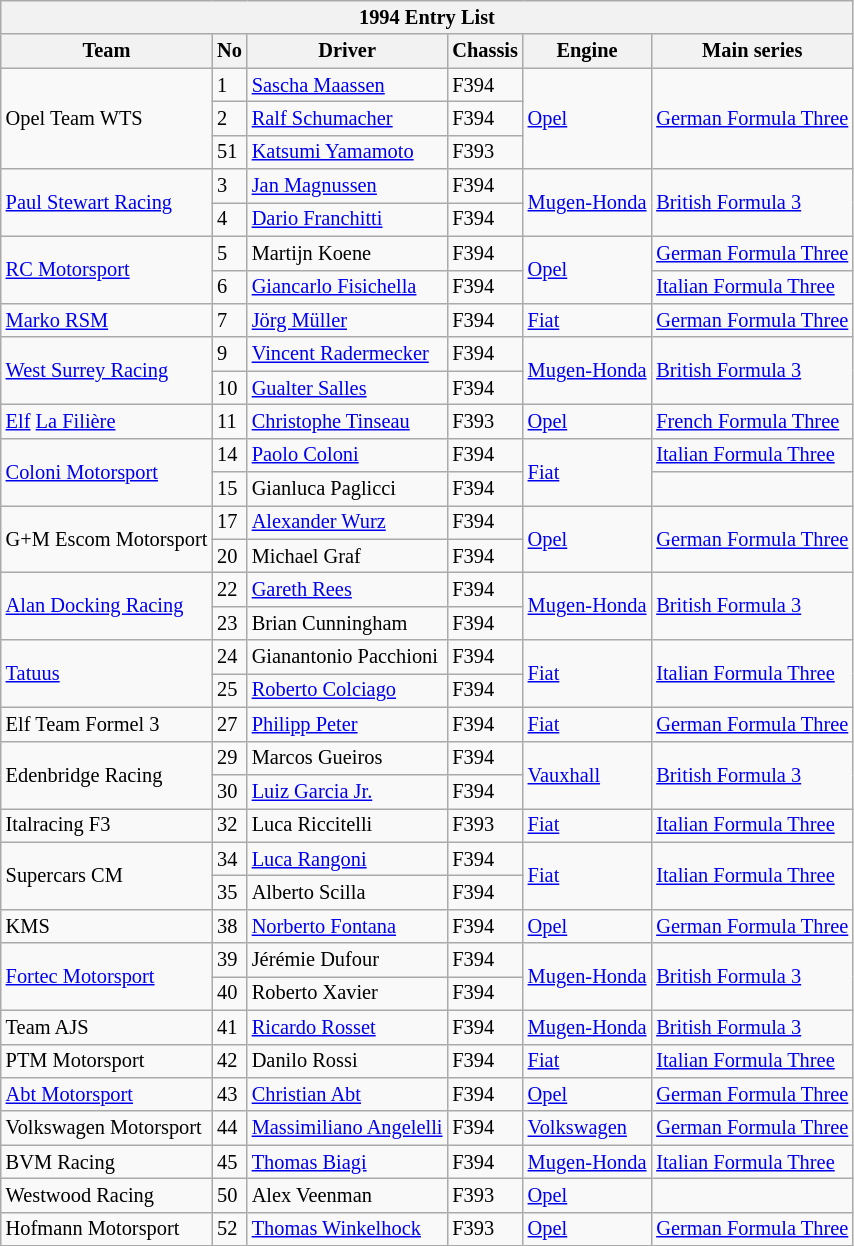<table class="wikitable" style="font-size: 85%;">
<tr>
<th colspan=7>1994 Entry List</th>
</tr>
<tr>
<th>Team</th>
<th>No</th>
<th>Driver</th>
<th>Chassis</th>
<th>Engine</th>
<th>Main series</th>
</tr>
<tr>
<td rowspan=3> Opel Team WTS</td>
<td>1</td>
<td> <a href='#'>Sascha Maassen</a></td>
<td>F394</td>
<td rowspan=3><a href='#'>Opel</a></td>
<td rowspan=3><a href='#'>German Formula Three</a></td>
</tr>
<tr>
<td>2</td>
<td> <a href='#'>Ralf Schumacher</a></td>
<td>F394</td>
</tr>
<tr>
<td>51</td>
<td> <a href='#'>Katsumi Yamamoto</a></td>
<td>F393</td>
</tr>
<tr>
<td rowspan=2> <a href='#'>Paul Stewart Racing</a></td>
<td>3</td>
<td> <a href='#'>Jan Magnussen</a></td>
<td>F394</td>
<td rowspan=2><a href='#'>Mugen-Honda</a></td>
<td rowspan=2><a href='#'>British Formula 3</a></td>
</tr>
<tr>
<td>4</td>
<td> <a href='#'>Dario Franchitti</a></td>
<td>F394</td>
</tr>
<tr>
<td rowspan=2> <a href='#'>RC Motorsport</a></td>
<td>5</td>
<td> Martijn Koene</td>
<td>F394</td>
<td rowspan=2><a href='#'>Opel</a></td>
<td><a href='#'>German Formula Three</a></td>
</tr>
<tr>
<td>6</td>
<td> <a href='#'>Giancarlo Fisichella</a></td>
<td>F394</td>
<td><a href='#'>Italian Formula Three</a></td>
</tr>
<tr>
<td> <a href='#'>Marko RSM</a></td>
<td>7</td>
<td> <a href='#'>Jörg Müller</a></td>
<td>F394</td>
<td><a href='#'>Fiat</a></td>
<td><a href='#'>German Formula Three</a></td>
</tr>
<tr>
<td rowspan=2> <a href='#'>West Surrey Racing</a></td>
<td>9</td>
<td> <a href='#'>Vincent Radermecker</a></td>
<td>F394</td>
<td rowspan=2><a href='#'>Mugen-Honda</a></td>
<td rowspan=2><a href='#'>British Formula 3</a></td>
</tr>
<tr>
<td>10</td>
<td> <a href='#'>Gualter Salles</a></td>
<td>F394</td>
</tr>
<tr>
<td> <a href='#'>Elf</a> <a href='#'>La Filière</a></td>
<td>11</td>
<td> <a href='#'>Christophe Tinseau</a></td>
<td>F393</td>
<td><a href='#'>Opel</a></td>
<td><a href='#'>French Formula Three</a></td>
</tr>
<tr>
<td rowspan=2> <a href='#'>Coloni Motorsport</a></td>
<td>14</td>
<td> <a href='#'>Paolo Coloni</a></td>
<td>F394</td>
<td rowspan=2><a href='#'>Fiat</a></td>
<td><a href='#'>Italian Formula Three</a></td>
</tr>
<tr>
<td>15</td>
<td> Gianluca Paglicci</td>
<td>F394</td>
<td></td>
</tr>
<tr>
<td rowspan=2> G+M Escom Motorsport</td>
<td>17</td>
<td> <a href='#'>Alexander Wurz</a></td>
<td>F394</td>
<td rowspan=2><a href='#'>Opel</a></td>
<td rowspan=2><a href='#'>German Formula Three</a></td>
</tr>
<tr>
<td>20</td>
<td> Michael Graf</td>
<td>F394</td>
</tr>
<tr>
<td rowspan=2> <a href='#'>Alan Docking Racing</a></td>
<td>22</td>
<td> <a href='#'>Gareth Rees</a></td>
<td>F394</td>
<td rowspan=2><a href='#'>Mugen-Honda</a></td>
<td rowspan=2><a href='#'>British Formula 3</a></td>
</tr>
<tr>
<td>23</td>
<td> Brian Cunningham</td>
<td>F394</td>
</tr>
<tr>
<td rowspan=2> <a href='#'>Tatuus</a></td>
<td>24</td>
<td> Gianantonio Pacchioni</td>
<td>F394</td>
<td rowspan=2><a href='#'>Fiat</a></td>
<td rowspan=2><a href='#'>Italian Formula Three</a></td>
</tr>
<tr>
<td>25</td>
<td> <a href='#'>Roberto Colciago</a></td>
<td>F394</td>
</tr>
<tr>
<td> Elf Team Formel 3</td>
<td>27</td>
<td> <a href='#'>Philipp Peter</a></td>
<td>F394</td>
<td><a href='#'>Fiat</a></td>
<td><a href='#'>German Formula Three</a></td>
</tr>
<tr>
<td rowspan=2> Edenbridge Racing</td>
<td>29</td>
<td> Marcos Gueiros</td>
<td>F394</td>
<td rowspan=2><a href='#'>Vauxhall</a></td>
<td rowspan=2><a href='#'>British Formula 3</a></td>
</tr>
<tr>
<td>30</td>
<td> <a href='#'>Luiz Garcia Jr.</a></td>
<td>F394</td>
</tr>
<tr>
<td> Italracing F3</td>
<td>32</td>
<td> Luca Riccitelli</td>
<td>F393</td>
<td><a href='#'>Fiat</a></td>
<td><a href='#'>Italian Formula Three</a></td>
</tr>
<tr>
<td rowspan=2> Supercars CM</td>
<td>34</td>
<td> <a href='#'>Luca Rangoni</a></td>
<td>F394</td>
<td rowspan=2><a href='#'>Fiat</a></td>
<td rowspan=2><a href='#'>Italian Formula Three</a></td>
</tr>
<tr>
<td>35</td>
<td> Alberto Scilla</td>
<td>F394</td>
</tr>
<tr>
<td> KMS</td>
<td>38</td>
<td> <a href='#'>Norberto Fontana</a></td>
<td>F394</td>
<td><a href='#'>Opel</a></td>
<td><a href='#'>German Formula Three</a></td>
</tr>
<tr>
<td rowspan=2> <a href='#'>Fortec Motorsport</a></td>
<td>39</td>
<td> Jérémie Dufour</td>
<td>F394</td>
<td rowspan=2><a href='#'>Mugen-Honda</a></td>
<td rowspan=2><a href='#'>British Formula 3</a></td>
</tr>
<tr>
<td>40</td>
<td> Roberto Xavier</td>
<td>F394</td>
</tr>
<tr>
<td> Team AJS</td>
<td>41</td>
<td> <a href='#'>Ricardo Rosset</a></td>
<td>F394</td>
<td><a href='#'>Mugen-Honda</a></td>
<td><a href='#'>British Formula 3</a></td>
</tr>
<tr>
<td> PTM Motorsport</td>
<td>42</td>
<td> Danilo Rossi</td>
<td>F394</td>
<td><a href='#'>Fiat</a></td>
<td><a href='#'>Italian Formula Three</a></td>
</tr>
<tr>
<td> <a href='#'>Abt Motorsport</a></td>
<td>43</td>
<td> <a href='#'>Christian Abt</a></td>
<td>F394</td>
<td><a href='#'>Opel</a></td>
<td><a href='#'>German Formula Three</a></td>
</tr>
<tr>
<td> Volkswagen Motorsport</td>
<td>44</td>
<td> <a href='#'>Massimiliano Angelelli</a></td>
<td>F394</td>
<td><a href='#'>Volkswagen</a></td>
<td><a href='#'>German Formula Three</a></td>
</tr>
<tr>
<td> BVM Racing</td>
<td>45</td>
<td> <a href='#'>Thomas Biagi</a></td>
<td>F394</td>
<td><a href='#'>Mugen-Honda</a></td>
<td><a href='#'>Italian Formula Three</a></td>
</tr>
<tr>
<td> Westwood Racing</td>
<td>50</td>
<td> Alex Veenman</td>
<td>F393</td>
<td><a href='#'>Opel</a></td>
<td></td>
</tr>
<tr>
<td> Hofmann Motorsport</td>
<td>52</td>
<td> <a href='#'>Thomas Winkelhock</a></td>
<td>F393</td>
<td><a href='#'>Opel</a></td>
<td><a href='#'>German Formula Three</a></td>
</tr>
</table>
